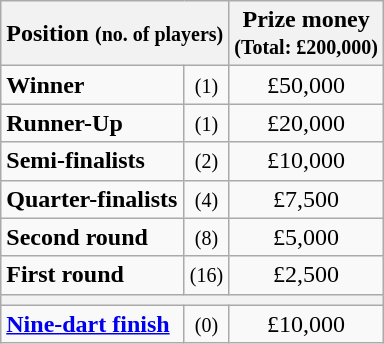<table class="wikitable">
<tr>
<th colspan=2>Position <small>(no. of players)</small></th>
<th>Prize money<br><small>(Total: £200,000)</small></th>
</tr>
<tr>
<td><strong>Winner</strong></td>
<td align=center><small>(1)</small></td>
<td align=center>£50,000</td>
</tr>
<tr>
<td><strong>Runner-Up</strong></td>
<td align=center><small>(1)</small></td>
<td align=center>£20,000</td>
</tr>
<tr>
<td><strong>Semi-finalists</strong></td>
<td align=center><small>(2)</small></td>
<td align=center>£10,000</td>
</tr>
<tr>
<td><strong>Quarter-finalists</strong></td>
<td align=center><small>(4)</small></td>
<td align=center>£7,500</td>
</tr>
<tr>
<td><strong>Second round</strong></td>
<td align=center><small>(8)</small></td>
<td align=center>£5,000</td>
</tr>
<tr>
<td><strong>First round</strong></td>
<td align=center><small>(16)</small></td>
<td align=center>£2,500</td>
</tr>
<tr>
<th colspan=3></th>
</tr>
<tr>
<td><strong><a href='#'>Nine-dart finish</a></strong></td>
<td align=center><small>(0)</small></td>
<td align=center>£10,000</td>
</tr>
</table>
